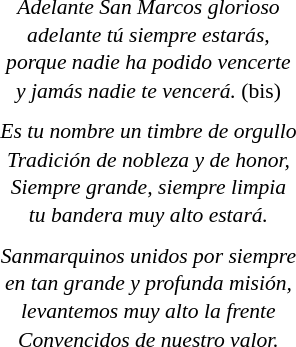<table class="toccolours" align="right" style="font-size:90%;line-height:130%; margin:0 0 0.5em 1em;">
<tr align="center">
<td><em>Adelante San Marcos glorioso</em><br><em>adelante tú siempre estarás,</em><br><em>porque nadie ha podido vencerte</em><br><em>y jamás nadie te vencerá.</em> (bis)<br></td>
</tr>
<tr align="center">
<td></td>
</tr>
<tr align="center">
<td><em>Es tu nombre un timbre de orgullo</em><br><em>Tradición de nobleza y de honor,</em><br><em>Siempre grande, siempre limpia</em><br><em>tu bandera muy alto estará.</em><br></td>
</tr>
<tr align="center">
<td></td>
</tr>
<tr align="center">
<td><em>Sanmarquinos unidos por siempre</em><br><em>en tan grande y profunda misión,</em><br><em>levantemos muy alto la frente</em><br><em>Convencidos de nuestro valor.</em><br></td>
</tr>
<tr align="center">
</tr>
</table>
